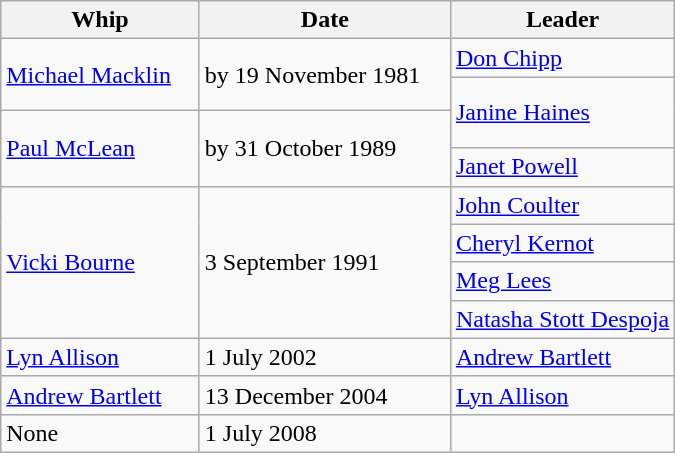<table class=wikitable>
<tr>
<th width=125px>Whip</th>
<th width=160px>Date</th>
<th>Leader</th>
</tr>
<tr>
<td rowspan=2 height=40px><a href='#'>Michael Macklin</a></td>
<td rowspan=2>by 19 November 1981</td>
<td><a href='#'>Don Chipp</a></td>
</tr>
<tr>
<td rowspan=2 height=40px><a href='#'>Janine Haines</a></td>
</tr>
<tr>
<td rowspan=2><a href='#'>Paul McLean</a></td>
<td rowspan=2>by 31 October 1989</td>
</tr>
<tr>
<td><a href='#'>Janet Powell</a></td>
</tr>
<tr>
<td rowspan=4><a href='#'>Vicki Bourne</a></td>
<td rowspan=4>3 September 1991</td>
<td><a href='#'>John Coulter</a></td>
</tr>
<tr>
<td><a href='#'>Cheryl Kernot</a></td>
</tr>
<tr>
<td><a href='#'>Meg Lees</a></td>
</tr>
<tr>
<td><a href='#'>Natasha Stott Despoja</a></td>
</tr>
<tr>
<td><a href='#'>Lyn Allison</a></td>
<td>1 July 2002</td>
<td><a href='#'>Andrew Bartlett</a></td>
</tr>
<tr>
<td><a href='#'>Andrew Bartlett</a></td>
<td>13 December 2004</td>
<td><a href='#'>Lyn Allison</a></td>
</tr>
<tr>
<td>None</td>
<td>1 July 2008</td>
<td></td>
</tr>
</table>
